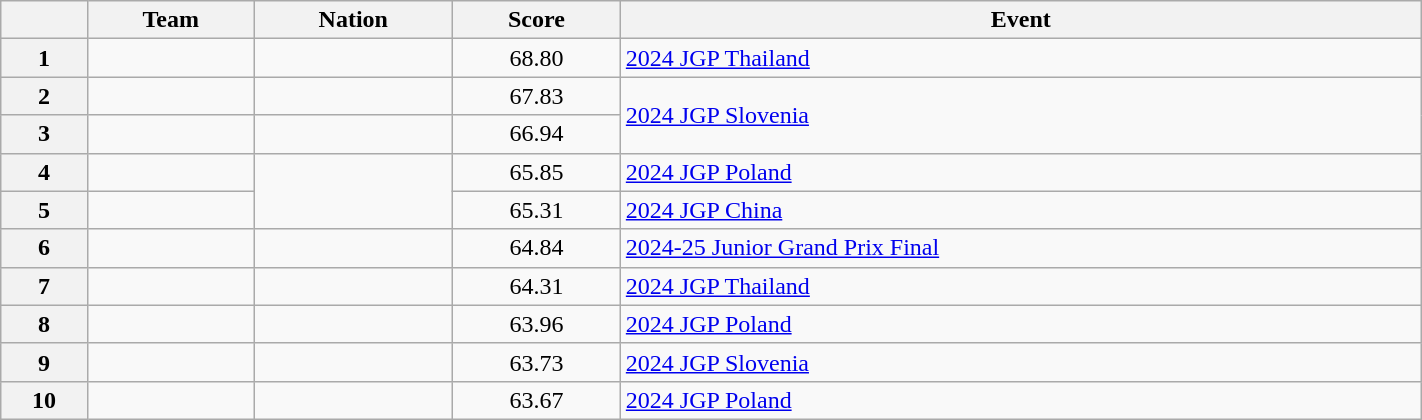<table class="wikitable sortable" style="text-align:left; width:75%">
<tr>
<th scope="col"></th>
<th scope="col">Team</th>
<th scope="col">Nation</th>
<th scope="col">Score</th>
<th scope="col">Event</th>
</tr>
<tr>
<th scope="row">1</th>
<td></td>
<td></td>
<td style="text-align:center">68.80</td>
<td><a href='#'>2024 JGP Thailand</a></td>
</tr>
<tr>
<th scope="row">2</th>
<td></td>
<td></td>
<td style="text-align:center">67.83</td>
<td rowspan="2"><a href='#'>2024 JGP Slovenia</a></td>
</tr>
<tr>
<th scope="row">3</th>
<td></td>
<td></td>
<td style="text-align:center">66.94</td>
</tr>
<tr>
<th scope="row">4</th>
<td></td>
<td rowspan="2"></td>
<td style="text-align:center">65.85</td>
<td><a href='#'>2024 JGP Poland</a></td>
</tr>
<tr>
<th scope="row">5</th>
<td></td>
<td style="text-align:center">65.31</td>
<td><a href='#'>2024 JGP China</a></td>
</tr>
<tr>
<th scope="row">6</th>
<td></td>
<td></td>
<td style="text-align:center">64.84</td>
<td><a href='#'>2024-25 Junior Grand Prix Final</a></td>
</tr>
<tr>
<th scope="row">7</th>
<td></td>
<td></td>
<td style="text-align:center">64.31</td>
<td><a href='#'>2024 JGP Thailand</a></td>
</tr>
<tr>
<th scope="row">8</th>
<td></td>
<td></td>
<td style="text-align:center">63.96</td>
<td><a href='#'>2024 JGP Poland</a></td>
</tr>
<tr>
<th scope="row">9</th>
<td></td>
<td></td>
<td style="text-align:center">63.73</td>
<td><a href='#'>2024 JGP Slovenia</a></td>
</tr>
<tr>
<th scope="row">10</th>
<td></td>
<td></td>
<td style="text-align:center">63.67</td>
<td><a href='#'>2024 JGP Poland</a></td>
</tr>
</table>
